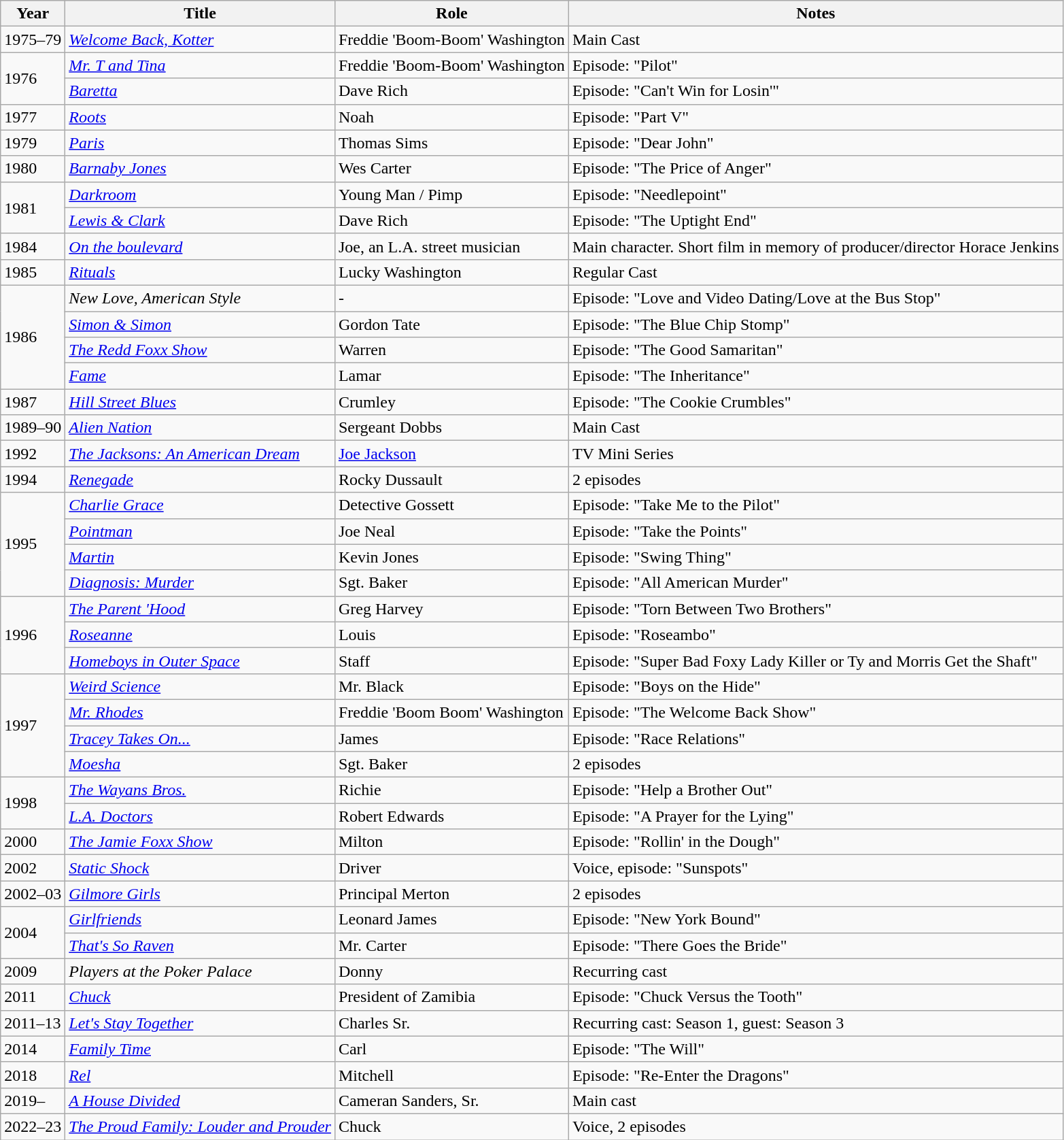<table class="wikitable plainrowheaders sortable" style="margin-right: 0;">
<tr>
<th scope="col">Year</th>
<th scope="col">Title</th>
<th scope="col">Role</th>
<th scope="col" class="unsortable">Notes</th>
</tr>
<tr>
<td>1975–79</td>
<td><em><a href='#'>Welcome Back, Kotter</a></em></td>
<td>Freddie 'Boom-Boom' Washington</td>
<td>Main Cast</td>
</tr>
<tr>
<td rowspan=2>1976</td>
<td><em><a href='#'>Mr. T and Tina</a></em></td>
<td>Freddie 'Boom-Boom' Washington</td>
<td>Episode: "Pilot"</td>
</tr>
<tr>
<td><em><a href='#'>Baretta</a></em></td>
<td>Dave Rich</td>
<td>Episode: "Can't Win for Losin'"</td>
</tr>
<tr>
<td>1977</td>
<td><em><a href='#'>Roots</a></em></td>
<td>Noah</td>
<td>Episode: "Part V"</td>
</tr>
<tr>
<td>1979</td>
<td><em><a href='#'>Paris</a></em></td>
<td>Thomas Sims</td>
<td>Episode: "Dear John"</td>
</tr>
<tr>
<td>1980</td>
<td><em><a href='#'>Barnaby Jones</a></em></td>
<td>Wes Carter</td>
<td>Episode: "The Price of Anger"</td>
</tr>
<tr>
<td rowspan=2>1981</td>
<td><em><a href='#'>Darkroom</a></em></td>
<td>Young Man / Pimp</td>
<td>Episode: "Needlepoint"</td>
</tr>
<tr>
<td><em><a href='#'>Lewis & Clark</a></em></td>
<td>Dave Rich</td>
<td>Episode: "The Uptight End"</td>
</tr>
<tr>
<td>1984</td>
<td><em><a href='#'>On the boulevard</a></em></td>
<td>Joe, an L.A. street musician</td>
<td>Main character. Short film in memory of producer/director Horace Jenkins</td>
</tr>
<tr>
<td>1985</td>
<td><em><a href='#'>Rituals</a></em></td>
<td>Lucky Washington</td>
<td>Regular Cast</td>
</tr>
<tr>
<td rowspan=4>1986</td>
<td><em>New Love, American Style</em></td>
<td>-</td>
<td>Episode: "Love and Video Dating/Love at the Bus Stop"</td>
</tr>
<tr>
<td><em><a href='#'>Simon & Simon</a></em></td>
<td>Gordon Tate</td>
<td>Episode: "The Blue Chip Stomp"</td>
</tr>
<tr>
<td><em><a href='#'>The Redd Foxx Show</a></em></td>
<td>Warren</td>
<td>Episode: "The Good Samaritan"</td>
</tr>
<tr>
<td><em><a href='#'>Fame</a></em></td>
<td>Lamar</td>
<td>Episode: "The Inheritance"</td>
</tr>
<tr>
<td>1987</td>
<td><em><a href='#'>Hill Street Blues</a></em></td>
<td>Crumley</td>
<td>Episode: "The Cookie Crumbles"</td>
</tr>
<tr>
<td>1989–90</td>
<td><em><a href='#'>Alien Nation</a></em></td>
<td>Sergeant Dobbs</td>
<td>Main Cast</td>
</tr>
<tr>
<td>1992</td>
<td><em><a href='#'>The Jacksons: An American Dream</a></em></td>
<td><a href='#'>Joe Jackson</a></td>
<td>TV Mini Series</td>
</tr>
<tr>
<td>1994</td>
<td><em><a href='#'>Renegade</a></em></td>
<td>Rocky Dussault</td>
<td>2 episodes</td>
</tr>
<tr>
<td rowspan=4>1995</td>
<td><em><a href='#'>Charlie Grace</a></em></td>
<td>Detective Gossett</td>
<td>Episode: "Take Me to the Pilot"</td>
</tr>
<tr>
<td><em><a href='#'>Pointman</a></em></td>
<td>Joe Neal</td>
<td>Episode: "Take the Points"</td>
</tr>
<tr>
<td><em><a href='#'>Martin</a></em></td>
<td>Kevin Jones</td>
<td>Episode: "Swing Thing"</td>
</tr>
<tr>
<td><em><a href='#'>Diagnosis: Murder</a></em></td>
<td>Sgt. Baker</td>
<td>Episode: "All American Murder"</td>
</tr>
<tr>
<td rowspan=3>1996</td>
<td><em><a href='#'>The Parent 'Hood</a></em></td>
<td>Greg Harvey</td>
<td>Episode: "Torn Between Two Brothers"</td>
</tr>
<tr>
<td><em><a href='#'>Roseanne</a></em></td>
<td>Louis</td>
<td>Episode: "Roseambo"</td>
</tr>
<tr>
<td><em><a href='#'>Homeboys in Outer Space</a></em></td>
<td>Staff</td>
<td>Episode: "Super Bad Foxy Lady Killer or Ty and Morris Get the Shaft"</td>
</tr>
<tr>
<td rowspan=4>1997</td>
<td><em><a href='#'>Weird Science</a></em></td>
<td>Mr. Black</td>
<td>Episode: "Boys on the Hide"</td>
</tr>
<tr>
<td><em><a href='#'>Mr. Rhodes</a></em></td>
<td>Freddie 'Boom Boom' Washington</td>
<td>Episode: "The Welcome Back Show"</td>
</tr>
<tr>
<td><em><a href='#'>Tracey Takes On...</a></em></td>
<td>James</td>
<td>Episode: "Race Relations"</td>
</tr>
<tr>
<td><em><a href='#'>Moesha</a></em></td>
<td>Sgt. Baker</td>
<td>2 episodes</td>
</tr>
<tr>
<td rowspan=2>1998</td>
<td><em><a href='#'>The Wayans Bros.</a></em></td>
<td>Richie</td>
<td>Episode: "Help a Brother Out"</td>
</tr>
<tr>
<td><em><a href='#'>L.A. Doctors</a></em></td>
<td>Robert Edwards</td>
<td>Episode: "A Prayer for the Lying"</td>
</tr>
<tr>
<td>2000</td>
<td><em><a href='#'>The Jamie Foxx Show</a></em></td>
<td>Milton</td>
<td>Episode: "Rollin' in the Dough"</td>
</tr>
<tr>
<td>2002</td>
<td><em><a href='#'>Static Shock</a></em></td>
<td>Driver</td>
<td>Voice, episode: "Sunspots"</td>
</tr>
<tr>
<td>2002–03</td>
<td><em><a href='#'>Gilmore Girls</a></em></td>
<td>Principal Merton</td>
<td>2 episodes</td>
</tr>
<tr>
<td rowspan=2>2004</td>
<td><em><a href='#'>Girlfriends</a></em></td>
<td>Leonard James</td>
<td>Episode: "New York Bound"</td>
</tr>
<tr>
<td><em><a href='#'>That's So Raven</a></em></td>
<td>Mr. Carter</td>
<td>Episode: "There Goes the Bride"</td>
</tr>
<tr>
<td>2009</td>
<td><em>Players at the Poker Palace</em></td>
<td>Donny</td>
<td>Recurring cast</td>
</tr>
<tr>
<td>2011</td>
<td><em><a href='#'>Chuck</a></em></td>
<td>President of Zamibia</td>
<td>Episode: "Chuck Versus the Tooth"</td>
</tr>
<tr>
<td>2011–13</td>
<td><em><a href='#'>Let's Stay Together</a></em></td>
<td>Charles Sr.</td>
<td>Recurring cast: Season 1, guest: Season 3</td>
</tr>
<tr>
<td>2014</td>
<td><em><a href='#'>Family Time</a></em></td>
<td>Carl</td>
<td>Episode: "The Will"</td>
</tr>
<tr>
<td>2018</td>
<td><em><a href='#'>Rel</a></em></td>
<td>Mitchell</td>
<td>Episode: "Re-Enter the Dragons"</td>
</tr>
<tr>
<td>2019–</td>
<td><em><a href='#'>A House Divided</a></em></td>
<td>Cameran Sanders, Sr.</td>
<td>Main cast</td>
</tr>
<tr>
<td>2022–23</td>
<td><em><a href='#'>The Proud Family: Louder and Prouder</a></em></td>
<td>Chuck</td>
<td>Voice, 2 episodes</td>
</tr>
</table>
